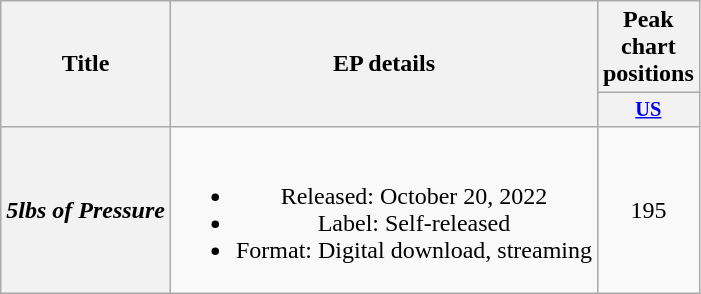<table class="wikitable plainrowheaders" style="text-align:center;">
<tr>
<th rowspan="2">Title</th>
<th rowspan="2">EP details</th>
<th>Peak chart positions</th>
</tr>
<tr>
<th scope="col" style="width:3em;font-size:85%;"><a href='#'>US</a><br></th>
</tr>
<tr>
<th scope="row"><em>5lbs of Pressure</em></th>
<td><br><ul><li>Released: October 20, 2022</li><li>Label: Self-released</li><li>Format: Digital download, streaming</li></ul></td>
<td>195</td>
</tr>
</table>
